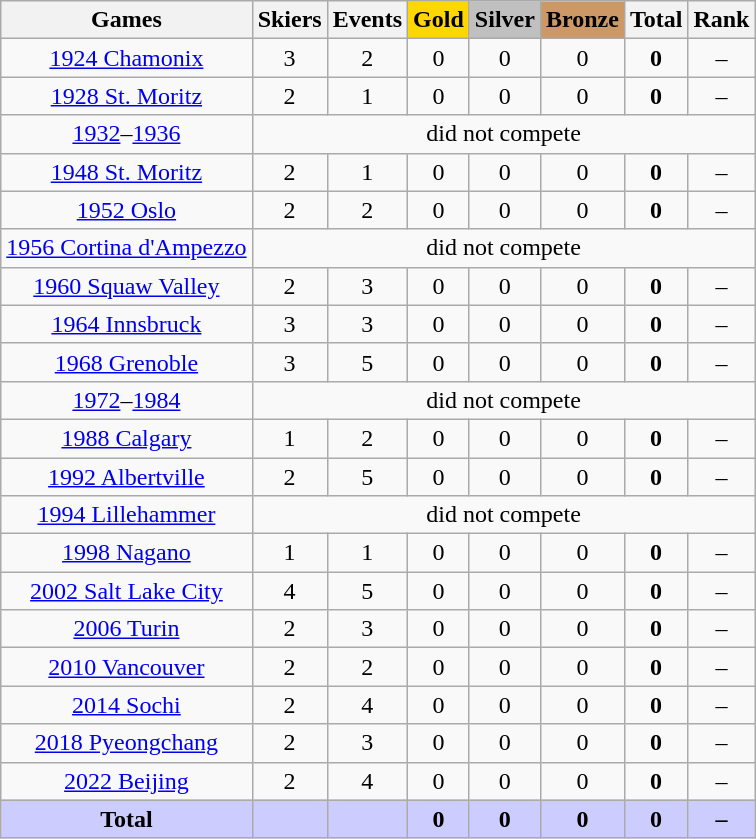<table class="wikitable sortable collapsible collapsed">
<tr>
<th>Games</th>
<th>Skiers</th>
<th>Events</th>
<th style="text-align:center; background-color:gold;">Gold</th>
<th style="text-align:center; background-color:silver;">Silver</th>
<th style="text-align:center; background-color:#c96;">Bronze</th>
<th>Total</th>
<th>Rank</th>
</tr>
<tr align=center>
<td><a href='#'>1924 Chamonix</a></td>
<td>3</td>
<td>2</td>
<td>0</td>
<td>0</td>
<td>0</td>
<td><strong>0</strong></td>
<td>–</td>
</tr>
<tr align=center>
<td><a href='#'>1928 St. Moritz</a></td>
<td>2</td>
<td>1</td>
<td>0</td>
<td>0</td>
<td>0</td>
<td><strong>0</strong></td>
<td>–</td>
</tr>
<tr align=center>
<td><a href='#'>1932</a>–<a href='#'>1936</a></td>
<td colspan=7>did not compete</td>
</tr>
<tr align=center>
<td><a href='#'>1948 St. Moritz</a></td>
<td>2</td>
<td>1</td>
<td>0</td>
<td>0</td>
<td>0</td>
<td><strong>0</strong></td>
<td>–</td>
</tr>
<tr align=center>
<td><a href='#'>1952 Oslo</a></td>
<td>2</td>
<td>2</td>
<td>0</td>
<td>0</td>
<td>0</td>
<td><strong>0</strong></td>
<td>–</td>
</tr>
<tr align=center>
<td><a href='#'>1956 Cortina d'Ampezzo</a></td>
<td colspan=7>did not compete</td>
</tr>
<tr align=center>
<td><a href='#'>1960 Squaw Valley</a></td>
<td>2</td>
<td>3</td>
<td>0</td>
<td>0</td>
<td>0</td>
<td><strong>0</strong></td>
<td>–</td>
</tr>
<tr align=center>
<td><a href='#'>1964 Innsbruck</a></td>
<td>3</td>
<td>3</td>
<td>0</td>
<td>0</td>
<td>0</td>
<td><strong>0</strong></td>
<td>–</td>
</tr>
<tr align=center>
<td><a href='#'>1968 Grenoble</a></td>
<td>3</td>
<td>5</td>
<td>0</td>
<td>0</td>
<td>0</td>
<td><strong>0</strong></td>
<td>–</td>
</tr>
<tr align=center>
<td><a href='#'>1972</a>–<a href='#'>1984</a></td>
<td colspan=7>did not compete</td>
</tr>
<tr align=center>
<td><a href='#'>1988 Calgary</a></td>
<td>1</td>
<td>2</td>
<td>0</td>
<td>0</td>
<td>0</td>
<td><strong>0</strong></td>
<td>–</td>
</tr>
<tr align=center>
<td><a href='#'>1992 Albertville</a></td>
<td>2</td>
<td>5</td>
<td>0</td>
<td>0</td>
<td>0</td>
<td><strong>0</strong></td>
<td>–</td>
</tr>
<tr align=center>
<td><a href='#'>1994 Lillehammer</a></td>
<td colspan=7>did not compete</td>
</tr>
<tr align=center>
<td><a href='#'>1998 Nagano</a></td>
<td>1</td>
<td>1</td>
<td>0</td>
<td>0</td>
<td>0</td>
<td><strong>0</strong></td>
<td>–</td>
</tr>
<tr align=center>
<td><a href='#'>2002 Salt Lake City</a></td>
<td>4</td>
<td>5</td>
<td>0</td>
<td>0</td>
<td>0</td>
<td><strong>0</strong></td>
<td>–</td>
</tr>
<tr align=center>
<td><a href='#'>2006 Turin</a></td>
<td>2</td>
<td>3</td>
<td>0</td>
<td>0</td>
<td>0</td>
<td><strong>0</strong></td>
<td>–</td>
</tr>
<tr align=center>
<td><a href='#'>2010 Vancouver</a></td>
<td>2</td>
<td>2</td>
<td>0</td>
<td>0</td>
<td>0</td>
<td><strong>0</strong></td>
<td>–</td>
</tr>
<tr align=center>
<td><a href='#'>2014 Sochi</a></td>
<td>2</td>
<td>4</td>
<td>0</td>
<td>0</td>
<td>0</td>
<td><strong>0</strong></td>
<td>–</td>
</tr>
<tr align=center>
<td><a href='#'>2018 Pyeongchang</a></td>
<td>2</td>
<td>3</td>
<td>0</td>
<td>0</td>
<td>0</td>
<td><strong>0</strong></td>
<td>–</td>
</tr>
<tr align=center>
<td><a href='#'>2022 Beijing</a></td>
<td>2</td>
<td>4</td>
<td>0</td>
<td>0</td>
<td>0</td>
<td><strong>0</strong></td>
<td>–</td>
</tr>
<tr style="text-align:center; background-color:#ccf;">
<td><strong>Total</strong></td>
<td></td>
<td></td>
<td><strong>0</strong></td>
<td><strong>0</strong></td>
<td><strong>0</strong></td>
<td><strong>0</strong></td>
<td><strong>–</strong></td>
</tr>
</table>
